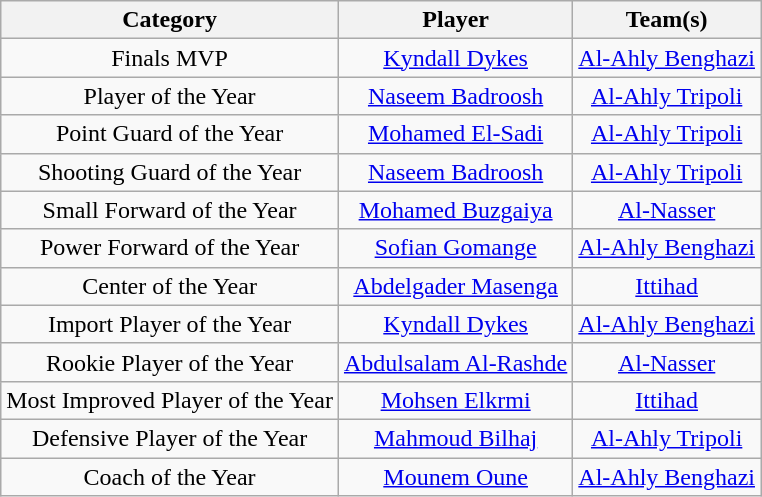<table class="wikitable" style="text-align:center">
<tr>
<th>Category</th>
<th>Player</th>
<th>Team(s)</th>
</tr>
<tr>
<td>Finals MVP</td>
<td> <a href='#'>Kyndall Dykes</a></td>
<td><a href='#'>Al-Ahly Benghazi</a></td>
</tr>
<tr>
<td>Player of the Year</td>
<td> <a href='#'>Naseem Badroosh</a></td>
<td><a href='#'>Al-Ahly Tripoli</a></td>
</tr>
<tr>
<td>Point Guard of the Year</td>
<td> <a href='#'>Mohamed El-Sadi</a></td>
<td><a href='#'>Al-Ahly Tripoli</a></td>
</tr>
<tr>
<td>Shooting Guard of the Year</td>
<td> <a href='#'>Naseem Badroosh</a></td>
<td><a href='#'>Al-Ahly Tripoli</a></td>
</tr>
<tr>
<td>Small Forward of the Year</td>
<td> <a href='#'>Mohamed Buzgaiya</a></td>
<td><a href='#'>Al-Nasser</a></td>
</tr>
<tr>
<td>Power Forward of the Year</td>
<td> <a href='#'>Sofian Gomange</a></td>
<td><a href='#'>Al-Ahly Benghazi</a></td>
</tr>
<tr>
<td>Center of the Year</td>
<td> <a href='#'>Abdelgader Masenga</a></td>
<td><a href='#'>Ittihad</a></td>
</tr>
<tr>
<td>Import Player of the Year</td>
<td> <a href='#'>Kyndall Dykes</a></td>
<td><a href='#'>Al-Ahly Benghazi</a></td>
</tr>
<tr>
<td>Rookie Player of the Year</td>
<td> <a href='#'>Abdulsalam Al-Rashde</a></td>
<td><a href='#'>Al-Nasser</a></td>
</tr>
<tr>
<td>Most Improved Player of the Year</td>
<td> <a href='#'>Mohsen Elkrmi</a></td>
<td><a href='#'>Ittihad</a></td>
</tr>
<tr>
<td>Defensive Player of the Year</td>
<td> <a href='#'>Mahmoud Bilhaj</a></td>
<td><a href='#'>Al-Ahly Tripoli</a></td>
</tr>
<tr>
<td>Coach of the Year</td>
<td> <a href='#'>Mounem Oune</a></td>
<td><a href='#'>Al-Ahly Benghazi</a></td>
</tr>
</table>
